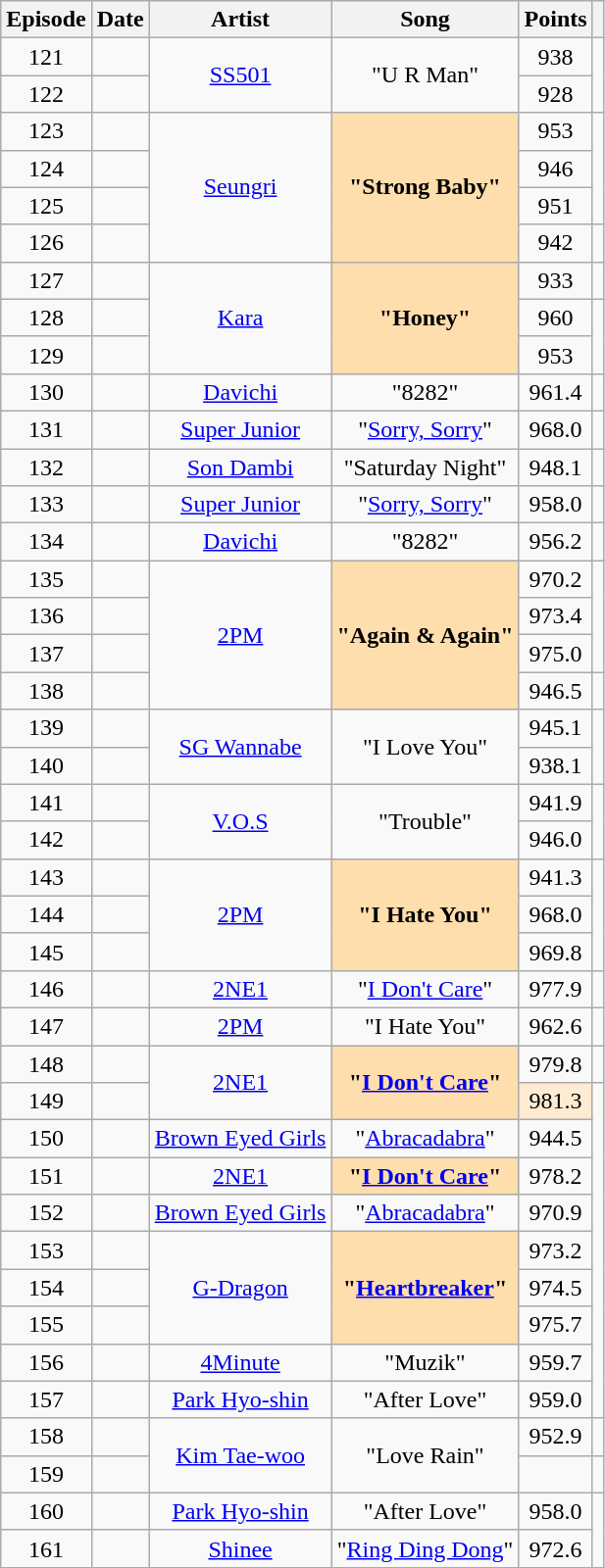<table class="wikitable sortable" style="text-align:center">
<tr>
<th>Episode</th>
<th>Date</th>
<th>Artist</th>
<th>Song</th>
<th>Points</th>
<th class="unsortable"></th>
</tr>
<tr>
<td>121</td>
<td></td>
<td rowspan="2"><a href='#'>SS501</a></td>
<td rowspan="2">"U R Man"</td>
<td>938</td>
<td rowspan="2"></td>
</tr>
<tr>
<td>122</td>
<td></td>
<td>928</td>
</tr>
<tr>
<td>123</td>
<td></td>
<td rowspan="4"><a href='#'>Seungri</a></td>
<td rowspan="4" style="font-weight: bold; background: navajowhite;">"Strong Baby"</td>
<td>953</td>
<td rowspan="3"></td>
</tr>
<tr>
<td>124</td>
<td></td>
<td>946</td>
</tr>
<tr>
<td>125</td>
<td></td>
<td>951</td>
</tr>
<tr>
<td>126</td>
<td></td>
<td>942</td>
<td></td>
</tr>
<tr>
<td>127</td>
<td></td>
<td rowspan="3"><a href='#'>Kara</a></td>
<td rowspan="3" style="font-weight: bold; background: navajowhite;">"Honey"</td>
<td>933</td>
<td></td>
</tr>
<tr>
<td>128</td>
<td></td>
<td>960</td>
<td rowspan="2"></td>
</tr>
<tr>
<td>129</td>
<td></td>
<td>953</td>
</tr>
<tr>
<td>130</td>
<td></td>
<td><a href='#'>Davichi</a></td>
<td>"8282"</td>
<td>961.4</td>
<td></td>
</tr>
<tr>
<td>131</td>
<td></td>
<td><a href='#'>Super Junior</a></td>
<td>"<a href='#'>Sorry, Sorry</a>"</td>
<td>968.0</td>
<td></td>
</tr>
<tr>
<td>132</td>
<td></td>
<td><a href='#'>Son Dambi</a></td>
<td>"Saturday Night"</td>
<td>948.1</td>
<td></td>
</tr>
<tr>
<td>133</td>
<td></td>
<td><a href='#'>Super Junior</a></td>
<td>"<a href='#'>Sorry, Sorry</a>"</td>
<td>958.0</td>
<td></td>
</tr>
<tr>
<td>134</td>
<td></td>
<td><a href='#'>Davichi</a></td>
<td>"8282"</td>
<td>956.2</td>
<td></td>
</tr>
<tr>
<td>135</td>
<td></td>
<td rowspan="4"><a href='#'>2PM</a></td>
<td rowspan="4" style="font-weight: bold; background: navajowhite;">"Again & Again"</td>
<td>970.2</td>
<td rowspan="3"></td>
</tr>
<tr>
<td>136</td>
<td></td>
<td>973.4</td>
</tr>
<tr>
<td>137</td>
<td></td>
<td>975.0</td>
</tr>
<tr>
<td>138</td>
<td></td>
<td>946.5</td>
<td></td>
</tr>
<tr>
<td>139</td>
<td></td>
<td rowspan="2"><a href='#'>SG Wannabe</a></td>
<td rowspan="2">"I Love You"</td>
<td>945.1</td>
<td rowspan="2"></td>
</tr>
<tr>
<td>140</td>
<td></td>
<td>938.1</td>
</tr>
<tr>
<td>141</td>
<td></td>
<td rowspan="2"><a href='#'>V.O.S</a></td>
<td rowspan="2">"Trouble"</td>
<td>941.9</td>
<td rowspan="2"></td>
</tr>
<tr>
<td>142</td>
<td></td>
<td>946.0</td>
</tr>
<tr>
<td>143</td>
<td></td>
<td rowspan="3"><a href='#'>2PM</a></td>
<td rowspan="3" style="font-weight: bold; background: navajowhite;">"I Hate You"</td>
<td>941.3</td>
<td rowspan="3"></td>
</tr>
<tr>
<td>144</td>
<td></td>
<td>968.0</td>
</tr>
<tr>
<td>145</td>
<td></td>
<td>969.8</td>
</tr>
<tr>
<td>146</td>
<td></td>
<td><a href='#'>2NE1</a></td>
<td>"<a href='#'>I Don't Care</a>"</td>
<td>977.9</td>
<td></td>
</tr>
<tr>
<td>147</td>
<td></td>
<td><a href='#'>2PM</a></td>
<td>"I Hate You"</td>
<td>962.6</td>
<td></td>
</tr>
<tr>
<td>148</td>
<td></td>
<td rowspan="2"><a href='#'>2NE1</a></td>
<td rowspan="2" style="font-weight: bold; background: navajowhite;">"<a href='#'>I Don't Care</a>"</td>
<td>979.8</td>
<td></td>
</tr>
<tr>
<td>149</td>
<td></td>
<td style="background: #ffebd2">981.3</td>
<td rowspan="9"></td>
</tr>
<tr>
<td>150</td>
<td></td>
<td><a href='#'>Brown Eyed Girls</a></td>
<td>"<a href='#'>Abracadabra</a>"</td>
<td>944.5</td>
</tr>
<tr>
<td>151</td>
<td></td>
<td><a href='#'>2NE1</a></td>
<td style="font-weight: bold; background: navajowhite;">"<a href='#'>I Don't Care</a>"</td>
<td>978.2</td>
</tr>
<tr>
<td>152</td>
<td></td>
<td><a href='#'>Brown Eyed Girls</a></td>
<td>"<a href='#'>Abracadabra</a>"</td>
<td>970.9</td>
</tr>
<tr>
<td>153</td>
<td></td>
<td rowspan="3"><a href='#'>G-Dragon</a></td>
<td rowspan="3" style="font-weight: bold; background: navajowhite;">"<a href='#'>Heartbreaker</a>"</td>
<td>973.2</td>
</tr>
<tr>
<td>154</td>
<td></td>
<td>974.5</td>
</tr>
<tr>
<td>155</td>
<td></td>
<td>975.7</td>
</tr>
<tr>
<td>156</td>
<td></td>
<td><a href='#'>4Minute</a></td>
<td>"Muzik"</td>
<td>959.7</td>
</tr>
<tr>
<td>157</td>
<td></td>
<td><a href='#'>Park Hyo-shin</a></td>
<td>"After Love"</td>
<td>959.0</td>
</tr>
<tr>
<td>158</td>
<td></td>
<td rowspan="2"><a href='#'>Kim Tae-woo</a></td>
<td rowspan="2">"Love Rain"</td>
<td>952.9</td>
<td></td>
</tr>
<tr>
<td>159</td>
<td></td>
<td></td>
<td></td>
</tr>
<tr>
<td>160</td>
<td></td>
<td><a href='#'>Park Hyo-shin</a></td>
<td>"After Love"</td>
<td>958.0</td>
<td rowspan="2"></td>
</tr>
<tr>
<td>161</td>
<td></td>
<td><a href='#'>Shinee</a></td>
<td>"<a href='#'>Ring Ding Dong</a>"</td>
<td>972.6</td>
</tr>
</table>
